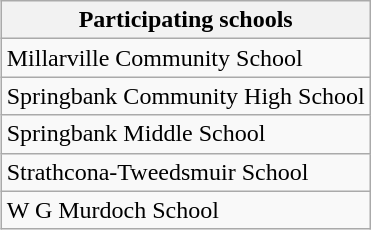<table class="wikitable" align=right>
<tr>
<th>Participating schools</th>
</tr>
<tr>
<td>Millarville Community School</td>
</tr>
<tr>
<td>Springbank Community High School</td>
</tr>
<tr>
<td>Springbank Middle School</td>
</tr>
<tr>
<td>Strathcona-Tweedsmuir School</td>
</tr>
<tr>
<td>W G Murdoch School</td>
</tr>
</table>
